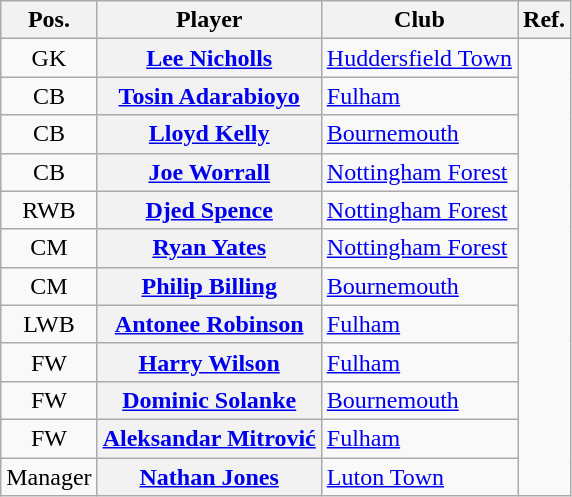<table class="wikitable plainrowheaders" style="text-align: left">
<tr>
<th scope="col">Pos.</th>
<th scope="col">Player</th>
<th scope="col">Club</th>
<th>Ref.</th>
</tr>
<tr>
<td style="text-align:center">GK</td>
<th scope="row"> <a href='#'>Lee Nicholls</a></th>
<td><a href='#'>Huddersfield Town</a></td>
<td rowspan="12"></td>
</tr>
<tr>
<td style="text-align:center">CB</td>
<th scope="row"> <a href='#'>Tosin Adarabioyo</a></th>
<td><a href='#'>Fulham</a></td>
</tr>
<tr>
<td style="text-align:center">CB</td>
<th scope="row"> <a href='#'>Lloyd Kelly</a></th>
<td><a href='#'>Bournemouth</a></td>
</tr>
<tr>
<td style="text-align:center">CB</td>
<th scope="row"> <a href='#'>Joe Worrall</a></th>
<td><a href='#'>Nottingham Forest</a></td>
</tr>
<tr>
<td style="text-align:center">RWB</td>
<th scope="row"> <a href='#'>Djed Spence</a></th>
<td><a href='#'>Nottingham Forest</a></td>
</tr>
<tr>
<td style="text-align:center">CM</td>
<th scope="row"> <a href='#'>Ryan Yates</a></th>
<td><a href='#'>Nottingham Forest</a></td>
</tr>
<tr>
<td style="text-align:center">CM</td>
<th scope="row"> <a href='#'>Philip Billing</a></th>
<td><a href='#'>Bournemouth</a></td>
</tr>
<tr>
<td style="text-align:center">LWB</td>
<th scope="row"> <a href='#'>Antonee Robinson</a></th>
<td><a href='#'>Fulham</a></td>
</tr>
<tr>
<td style="text-align:center">FW</td>
<th scope="row"> <a href='#'>Harry Wilson</a></th>
<td><a href='#'>Fulham</a></td>
</tr>
<tr>
<td style="text-align:center">FW</td>
<th scope="row"> <a href='#'>Dominic Solanke</a></th>
<td><a href='#'>Bournemouth</a></td>
</tr>
<tr>
<td style="text-align:center">FW</td>
<th scope="row"> <a href='#'>Aleksandar Mitrović</a></th>
<td><a href='#'>Fulham</a></td>
</tr>
<tr>
<td style="text-align:center">Manager</td>
<th scope="row"> <a href='#'>Nathan Jones</a></th>
<td><a href='#'>Luton Town</a></td>
</tr>
</table>
